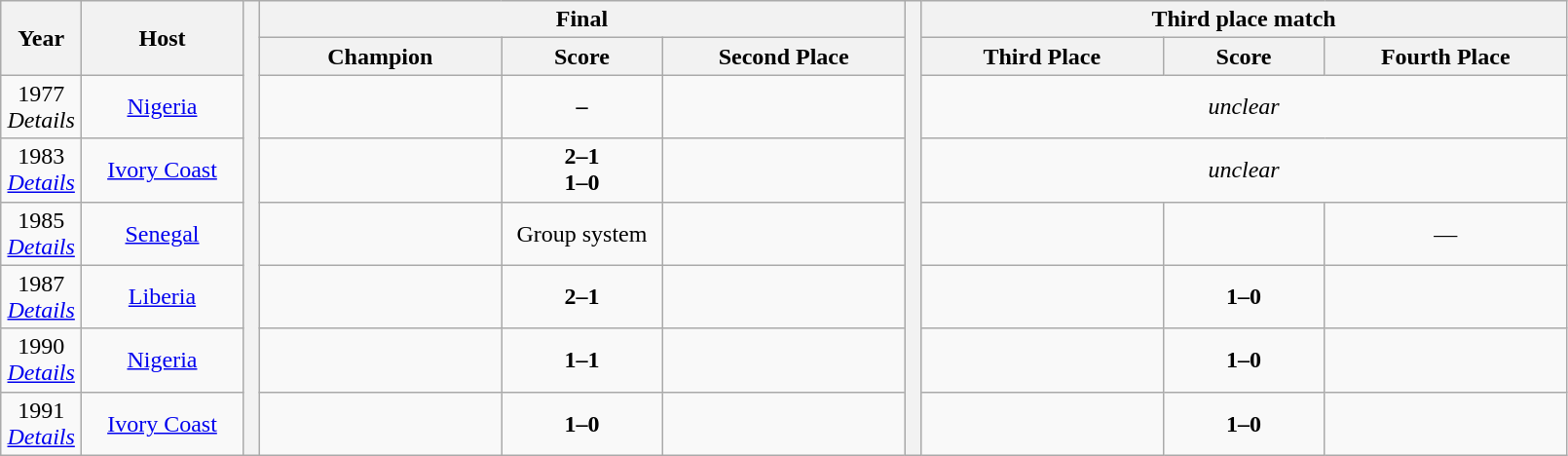<table class="wikitable" style="text-align:center">
<tr>
<th rowspan=2 width=5%>Year</th>
<th rowspan=2 width=10%>Host</th>
<th width=1% rowspan=8 bgcolor=ffffff></th>
<th colspan=3>Final</th>
<th width=1% rowspan=8 bgcolor=ffffff></th>
<th colspan=3>Third place match</th>
</tr>
<tr>
<th width=15%>Champion</th>
<th width=10%>Score</th>
<th width=15%>Second Place</th>
<th width=15%>Third Place</th>
<th width=10%>Score</th>
<th width=15%>Fourth Place</th>
</tr>
<tr>
<td>1977<br><em>Details</em></td>
<td><a href='#'>Nigeria</a></td>
<td><strong></strong></td>
<td><strong>–</strong></td>
<td></td>
<td colspan="3"><em>unclear</em></td>
</tr>
<tr>
<td>1983<br><em><a href='#'>Details</a></em></td>
<td><a href='#'>Ivory Coast</a></td>
<td><strong></strong></td>
<td><strong>2–1</strong> <br> <strong>1–0</strong></td>
<td></td>
<td colspan="3"><em>unclear</em></td>
</tr>
<tr>
<td>1985<br><em><a href='#'>Details</a></em></td>
<td><a href='#'>Senegal</a></td>
<td><strong></strong></td>
<td>Group system</td>
<td></td>
<td></td>
<td></td>
<td>—</td>
</tr>
<tr>
<td>1987<br><em><a href='#'>Details</a></em></td>
<td><a href='#'>Liberia</a></td>
<td><strong></strong></td>
<td><strong>2–1</strong></td>
<td></td>
<td></td>
<td><strong>1–0</strong></td>
<td></td>
</tr>
<tr>
<td>1990<br><em><a href='#'>Details</a></em></td>
<td><a href='#'>Nigeria</a></td>
<td><strong></strong></td>
<td><strong>1–1</strong></td>
<td></td>
<td></td>
<td><strong>1–0</strong></td>
<td></td>
</tr>
<tr>
<td>1991<br><em><a href='#'>Details</a></em></td>
<td><a href='#'>Ivory Coast</a></td>
<td><strong></strong></td>
<td><strong>1–0</strong></td>
<td></td>
<td></td>
<td><strong>1–0</strong></td>
<td></td>
</tr>
</table>
